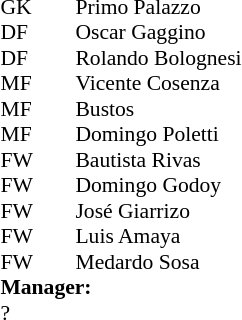<table style="font-size:90%; margin:0.2em auto;" cellspacing="0" cellpadding="0">
<tr>
<th width="25"></th>
<th width="25"></th>
</tr>
<tr>
<td>GK</td>
<td></td>
<td> Primo Palazzo</td>
</tr>
<tr>
<td>DF</td>
<td></td>
<td> Oscar Gaggino</td>
</tr>
<tr>
<td>DF</td>
<td></td>
<td> Rolando Bolognesi</td>
</tr>
<tr>
<td>MF</td>
<td></td>
<td> Vicente Cosenza</td>
</tr>
<tr>
<td>MF</td>
<td></td>
<td> Bustos</td>
</tr>
<tr>
<td>MF</td>
<td></td>
<td> Domingo Poletti</td>
</tr>
<tr>
<td>FW</td>
<td></td>
<td> Bautista Rivas</td>
</tr>
<tr>
<td>FW</td>
<td></td>
<td> Domingo Godoy</td>
</tr>
<tr>
<td>FW</td>
<td></td>
<td> José Giarrizo</td>
</tr>
<tr>
<td>FW</td>
<td></td>
<td> Luis Amaya</td>
</tr>
<tr>
<td>FW</td>
<td></td>
<td> Medardo Sosa</td>
</tr>
<tr>
<td colspan=3><strong>Manager:</strong></td>
</tr>
<tr>
<td colspan=4> ?</td>
</tr>
</table>
